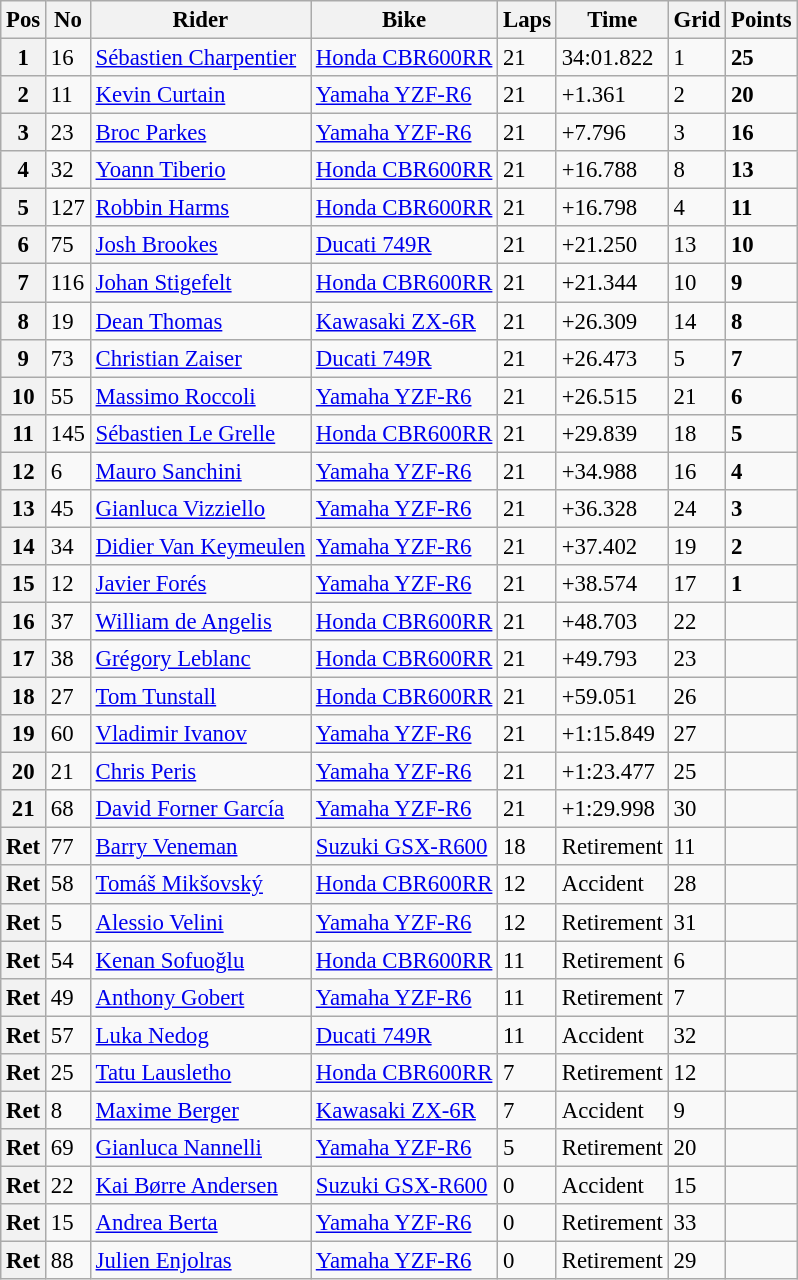<table class="wikitable" style="font-size: 95%;">
<tr>
<th>Pos</th>
<th>No</th>
<th>Rider</th>
<th>Bike</th>
<th>Laps</th>
<th>Time</th>
<th>Grid</th>
<th>Points</th>
</tr>
<tr>
<th>1</th>
<td>16</td>
<td> <a href='#'>Sébastien Charpentier</a></td>
<td><a href='#'>Honda CBR600RR</a></td>
<td>21</td>
<td>34:01.822</td>
<td>1</td>
<td><strong>25</strong></td>
</tr>
<tr>
<th>2</th>
<td>11</td>
<td> <a href='#'>Kevin Curtain</a></td>
<td><a href='#'>Yamaha YZF-R6</a></td>
<td>21</td>
<td>+1.361</td>
<td>2</td>
<td><strong>20</strong></td>
</tr>
<tr>
<th>3</th>
<td>23</td>
<td> <a href='#'>Broc Parkes</a></td>
<td><a href='#'>Yamaha YZF-R6</a></td>
<td>21</td>
<td>+7.796</td>
<td>3</td>
<td><strong>16</strong></td>
</tr>
<tr>
<th>4</th>
<td>32</td>
<td> <a href='#'>Yoann Tiberio</a></td>
<td><a href='#'>Honda CBR600RR</a></td>
<td>21</td>
<td>+16.788</td>
<td>8</td>
<td><strong>13</strong></td>
</tr>
<tr>
<th>5</th>
<td>127</td>
<td> <a href='#'>Robbin Harms</a></td>
<td><a href='#'>Honda CBR600RR</a></td>
<td>21</td>
<td>+16.798</td>
<td>4</td>
<td><strong>11</strong></td>
</tr>
<tr>
<th>6</th>
<td>75</td>
<td> <a href='#'>Josh Brookes</a></td>
<td><a href='#'>Ducati 749R</a></td>
<td>21</td>
<td>+21.250</td>
<td>13</td>
<td><strong>10</strong></td>
</tr>
<tr>
<th>7</th>
<td>116</td>
<td> <a href='#'>Johan Stigefelt</a></td>
<td><a href='#'>Honda CBR600RR</a></td>
<td>21</td>
<td>+21.344</td>
<td>10</td>
<td><strong>9</strong></td>
</tr>
<tr>
<th>8</th>
<td>19</td>
<td> <a href='#'>Dean Thomas</a></td>
<td><a href='#'>Kawasaki ZX-6R</a></td>
<td>21</td>
<td>+26.309</td>
<td>14</td>
<td><strong>8</strong></td>
</tr>
<tr>
<th>9</th>
<td>73</td>
<td> <a href='#'>Christian Zaiser</a></td>
<td><a href='#'>Ducati 749R</a></td>
<td>21</td>
<td>+26.473</td>
<td>5</td>
<td><strong>7</strong></td>
</tr>
<tr>
<th>10</th>
<td>55</td>
<td> <a href='#'>Massimo Roccoli</a></td>
<td><a href='#'>Yamaha YZF-R6</a></td>
<td>21</td>
<td>+26.515</td>
<td>21</td>
<td><strong>6</strong></td>
</tr>
<tr>
<th>11</th>
<td>145</td>
<td> <a href='#'>Sébastien Le Grelle</a></td>
<td><a href='#'>Honda CBR600RR</a></td>
<td>21</td>
<td>+29.839</td>
<td>18</td>
<td><strong>5</strong></td>
</tr>
<tr>
<th>12</th>
<td>6</td>
<td> <a href='#'>Mauro Sanchini</a></td>
<td><a href='#'>Yamaha YZF-R6</a></td>
<td>21</td>
<td>+34.988</td>
<td>16</td>
<td><strong>4</strong></td>
</tr>
<tr>
<th>13</th>
<td>45</td>
<td> <a href='#'>Gianluca Vizziello</a></td>
<td><a href='#'>Yamaha YZF-R6</a></td>
<td>21</td>
<td>+36.328</td>
<td>24</td>
<td><strong>3</strong></td>
</tr>
<tr>
<th>14</th>
<td>34</td>
<td> <a href='#'>Didier Van Keymeulen</a></td>
<td><a href='#'>Yamaha YZF-R6</a></td>
<td>21</td>
<td>+37.402</td>
<td>19</td>
<td><strong>2</strong></td>
</tr>
<tr>
<th>15</th>
<td>12</td>
<td> <a href='#'>Javier Forés</a></td>
<td><a href='#'>Yamaha YZF-R6</a></td>
<td>21</td>
<td>+38.574</td>
<td>17</td>
<td><strong>1</strong></td>
</tr>
<tr>
<th>16</th>
<td>37</td>
<td> <a href='#'>William de Angelis</a></td>
<td><a href='#'>Honda CBR600RR</a></td>
<td>21</td>
<td>+48.703</td>
<td>22</td>
<td></td>
</tr>
<tr>
<th>17</th>
<td>38</td>
<td> <a href='#'>Grégory Leblanc</a></td>
<td><a href='#'>Honda CBR600RR</a></td>
<td>21</td>
<td>+49.793</td>
<td>23</td>
<td></td>
</tr>
<tr>
<th>18</th>
<td>27</td>
<td> <a href='#'>Tom Tunstall</a></td>
<td><a href='#'>Honda CBR600RR</a></td>
<td>21</td>
<td>+59.051</td>
<td>26</td>
<td></td>
</tr>
<tr>
<th>19</th>
<td>60</td>
<td> <a href='#'>Vladimir Ivanov</a></td>
<td><a href='#'>Yamaha YZF-R6</a></td>
<td>21</td>
<td>+1:15.849</td>
<td>27</td>
<td></td>
</tr>
<tr>
<th>20</th>
<td>21</td>
<td> <a href='#'>Chris Peris</a></td>
<td><a href='#'>Yamaha YZF-R6</a></td>
<td>21</td>
<td>+1:23.477</td>
<td>25</td>
<td></td>
</tr>
<tr>
<th>21</th>
<td>68</td>
<td> <a href='#'>David Forner García</a></td>
<td><a href='#'>Yamaha YZF-R6</a></td>
<td>21</td>
<td>+1:29.998</td>
<td>30</td>
<td></td>
</tr>
<tr>
<th>Ret</th>
<td>77</td>
<td> <a href='#'>Barry Veneman</a></td>
<td><a href='#'>Suzuki GSX-R600</a></td>
<td>18</td>
<td>Retirement</td>
<td>11</td>
<td></td>
</tr>
<tr>
<th>Ret</th>
<td>58</td>
<td> <a href='#'>Tomáš Mikšovský</a></td>
<td><a href='#'>Honda CBR600RR</a></td>
<td>12</td>
<td>Accident</td>
<td>28</td>
<td></td>
</tr>
<tr>
<th>Ret</th>
<td>5</td>
<td> <a href='#'>Alessio Velini</a></td>
<td><a href='#'>Yamaha YZF-R6</a></td>
<td>12</td>
<td>Retirement</td>
<td>31</td>
<td></td>
</tr>
<tr>
<th>Ret</th>
<td>54</td>
<td> <a href='#'>Kenan Sofuoğlu</a></td>
<td><a href='#'>Honda CBR600RR</a></td>
<td>11</td>
<td>Retirement</td>
<td>6</td>
<td></td>
</tr>
<tr>
<th>Ret</th>
<td>49</td>
<td> <a href='#'>Anthony Gobert</a></td>
<td><a href='#'>Yamaha YZF-R6</a></td>
<td>11</td>
<td>Retirement</td>
<td>7</td>
<td></td>
</tr>
<tr>
<th>Ret</th>
<td>57</td>
<td> <a href='#'>Luka Nedog</a></td>
<td><a href='#'>Ducati 749R</a></td>
<td>11</td>
<td>Accident</td>
<td>32</td>
<td></td>
</tr>
<tr>
<th>Ret</th>
<td>25</td>
<td> <a href='#'>Tatu Lausletho</a></td>
<td><a href='#'>Honda CBR600RR</a></td>
<td>7</td>
<td>Retirement</td>
<td>12</td>
<td></td>
</tr>
<tr>
<th>Ret</th>
<td>8</td>
<td> <a href='#'>Maxime Berger</a></td>
<td><a href='#'>Kawasaki ZX-6R</a></td>
<td>7</td>
<td>Accident</td>
<td>9</td>
<td></td>
</tr>
<tr>
<th>Ret</th>
<td>69</td>
<td> <a href='#'>Gianluca Nannelli</a></td>
<td><a href='#'>Yamaha YZF-R6</a></td>
<td>5</td>
<td>Retirement</td>
<td>20</td>
<td></td>
</tr>
<tr>
<th>Ret</th>
<td>22</td>
<td> <a href='#'>Kai Børre Andersen</a></td>
<td><a href='#'>Suzuki GSX-R600</a></td>
<td>0</td>
<td>Accident</td>
<td>15</td>
<td></td>
</tr>
<tr>
<th>Ret</th>
<td>15</td>
<td> <a href='#'>Andrea Berta</a></td>
<td><a href='#'>Yamaha YZF-R6</a></td>
<td>0</td>
<td>Retirement</td>
<td>33</td>
<td></td>
</tr>
<tr>
<th>Ret</th>
<td>88</td>
<td> <a href='#'>Julien Enjolras</a></td>
<td><a href='#'>Yamaha YZF-R6</a></td>
<td>0</td>
<td>Retirement</td>
<td>29</td>
<td></td>
</tr>
</table>
